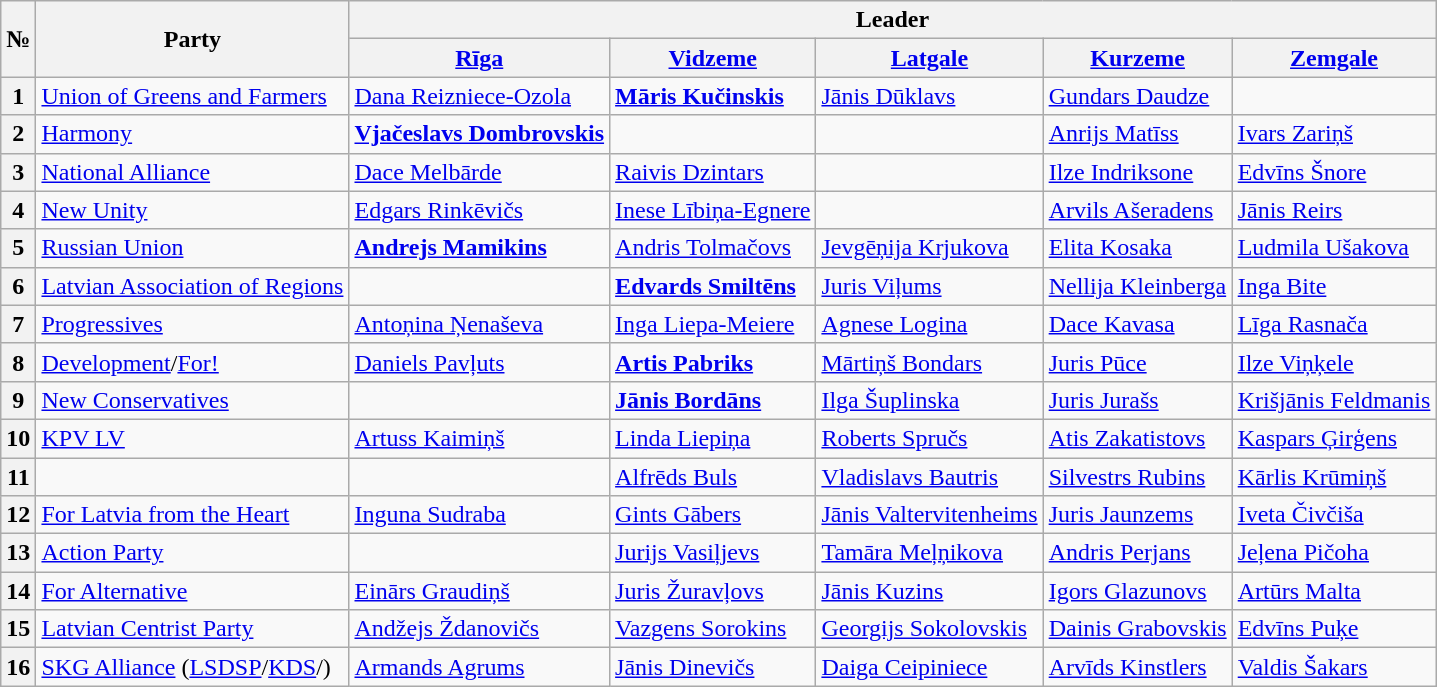<table class="wikitable" style="text-align: left">
<tr>
<th rowspan=2>№</th>
<th rowspan=2>Party</th>
<th colspan=5>Leader</th>
</tr>
<tr>
<th><a href='#'>Rīga</a></th>
<th><a href='#'>Vidzeme</a></th>
<th><a href='#'>Latgale</a></th>
<th><a href='#'>Kurzeme</a></th>
<th><a href='#'>Zemgale</a></th>
</tr>
<tr>
<th>1</th>
<td><a href='#'>Union of Greens and Farmers</a></td>
<td><a href='#'>Dana Reizniece-Ozola</a></td>
<td><strong><a href='#'>Māris Kučinskis</a></strong></td>
<td><a href='#'>Jānis Dūklavs</a></td>
<td><a href='#'>Gundars Daudze</a></td>
<td></td>
</tr>
<tr>
<th>2</th>
<td><a href='#'>Harmony</a></td>
<td><strong><a href='#'>Vjačeslavs Dombrovskis</a></strong></td>
<td></td>
<td></td>
<td><a href='#'>Anrijs Matīss</a></td>
<td><a href='#'>Ivars Zariņš</a></td>
</tr>
<tr>
<th>3</th>
<td><a href='#'>National Alliance</a></td>
<td><a href='#'>Dace Melbārde</a></td>
<td><a href='#'>Raivis Dzintars</a></td>
<td></td>
<td><a href='#'>Ilze Indriksone</a></td>
<td><a href='#'>Edvīns Šnore</a></td>
</tr>
<tr>
<th>4</th>
<td><a href='#'>New Unity</a></td>
<td><a href='#'>Edgars Rinkēvičs</a></td>
<td><a href='#'>Inese Lībiņa-Egnere</a></td>
<td></td>
<td><a href='#'>Arvils Ašeradens</a></td>
<td><a href='#'>Jānis Reirs</a></td>
</tr>
<tr>
<th>5</th>
<td><a href='#'>Russian Union</a></td>
<td><strong><a href='#'>Andrejs Mamikins</a></strong></td>
<td><a href='#'>Andris Tolmačovs</a></td>
<td><a href='#'>Jevgēņija Krjukova</a></td>
<td><a href='#'>Elita Kosaka</a></td>
<td><a href='#'>Ludmila Ušakova</a></td>
</tr>
<tr>
<th>6</th>
<td><a href='#'>Latvian Association of Regions</a></td>
<td></td>
<td><strong><a href='#'>Edvards Smiltēns</a></strong></td>
<td><a href='#'>Juris Viļums</a></td>
<td><a href='#'>Nellija Kleinberga</a></td>
<td><a href='#'>Inga Bite</a></td>
</tr>
<tr>
<th>7</th>
<td><a href='#'>Progressives</a></td>
<td><a href='#'>Antoņina Ņenaševa</a></td>
<td><a href='#'>Inga Liepa-Meiere</a></td>
<td><a href='#'>Agnese Logina</a></td>
<td><a href='#'>Dace Kavasa</a></td>
<td><a href='#'>Līga Rasnača</a></td>
</tr>
<tr>
<th>8</th>
<td><a href='#'>Development</a>/<a href='#'>For!</a></td>
<td><a href='#'>Daniels Pavļuts</a></td>
<td><strong><a href='#'>Artis Pabriks</a></strong></td>
<td><a href='#'>Mārtiņš Bondars</a></td>
<td><a href='#'>Juris Pūce</a></td>
<td><a href='#'>Ilze Viņķele</a></td>
</tr>
<tr>
<th>9</th>
<td><a href='#'>New Conservatives</a></td>
<td></td>
<td><strong><a href='#'>Jānis Bordāns</a></strong></td>
<td><a href='#'>Ilga Šuplinska</a></td>
<td><a href='#'>Juris Jurašs</a></td>
<td><a href='#'>Krišjānis Feldmanis</a></td>
</tr>
<tr>
<th>10</th>
<td><a href='#'>KPV LV</a></td>
<td><a href='#'>Artuss Kaimiņš</a></td>
<td><a href='#'>Linda Liepiņa</a></td>
<td><a href='#'>Roberts Spručs</a></td>
<td><a href='#'>Atis Zakatistovs</a></td>
<td><a href='#'>Kaspars Ģirģens</a></td>
</tr>
<tr>
<th>11</th>
<td></td>
<td></td>
<td><a href='#'>Alfrēds Buls</a></td>
<td><a href='#'>Vladislavs Bautris</a></td>
<td><a href='#'>Silvestrs Rubins</a></td>
<td><a href='#'>Kārlis Krūmiņš</a></td>
</tr>
<tr>
<th>12</th>
<td><a href='#'>For Latvia from the Heart</a></td>
<td><a href='#'>Inguna Sudraba</a></td>
<td><a href='#'>Gints Gābers</a></td>
<td><a href='#'>Jānis Valtervitenheims</a></td>
<td><a href='#'>Juris Jaunzems</a></td>
<td><a href='#'>Iveta Čivčiša</a></td>
</tr>
<tr>
<th>13</th>
<td><a href='#'>Action Party</a></td>
<td></td>
<td><a href='#'>Jurijs Vasiļjevs</a></td>
<td><a href='#'>Tamāra Meļņikova</a></td>
<td><a href='#'>Andris Perjans</a></td>
<td><a href='#'>Jeļena Pičoha</a></td>
</tr>
<tr>
<th>14</th>
<td><a href='#'>For Alternative</a></td>
<td><a href='#'>Einārs Graudiņš</a></td>
<td><a href='#'>Juris Žuravļovs</a></td>
<td><a href='#'>Jānis Kuzins</a></td>
<td><a href='#'>Igors Glazunovs</a></td>
<td><a href='#'>Artūrs Malta</a></td>
</tr>
<tr>
<th>15</th>
<td><a href='#'>Latvian Centrist Party</a></td>
<td><a href='#'>Andžejs Ždanovičs</a></td>
<td><a href='#'>Vazgens Sorokins</a></td>
<td><a href='#'>Georgijs Sokolovskis</a></td>
<td><a href='#'>Dainis Grabovskis</a></td>
<td><a href='#'>Edvīns Puķe</a></td>
</tr>
<tr>
<th>16</th>
<td><a href='#'>SKG Alliance</a> (<a href='#'>LSDSP</a>/<a href='#'>KDS</a>/)</td>
<td><a href='#'>Armands Agrums</a></td>
<td><a href='#'>Jānis Dinevičs</a></td>
<td><a href='#'>Daiga Ceipiniece</a></td>
<td><a href='#'>Arvīds Kinstlers</a></td>
<td><a href='#'>Valdis Šakars</a></td>
</tr>
</table>
